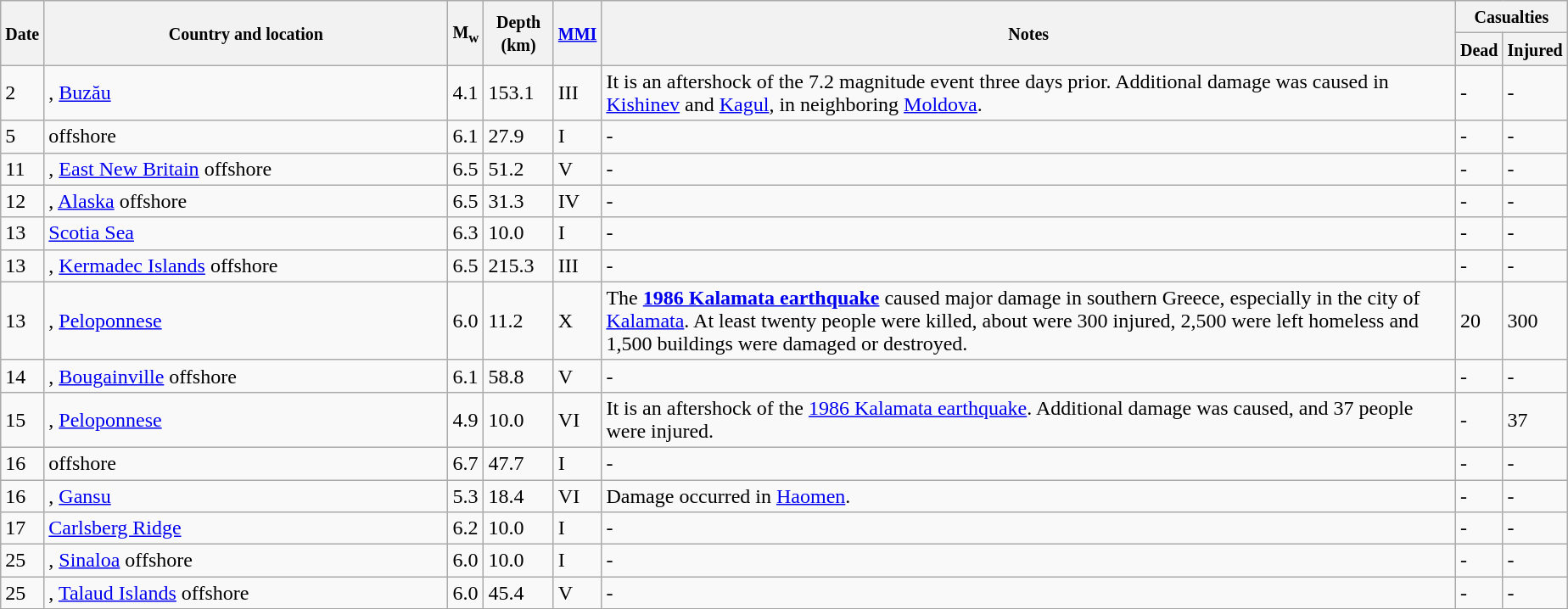<table class="wikitable sortable" style="border:1px black; margin-left:1em;">
<tr>
<th rowspan="2"><small>Date</small></th>
<th rowspan="2" style="width: 310px"><small>Country and location</small></th>
<th rowspan="2"><small>M<sub>w</sub></small></th>
<th rowspan="2"><small>Depth (km)</small></th>
<th rowspan="2"><small><a href='#'>MMI</a></small></th>
<th rowspan="2" class="unsortable"><small>Notes</small></th>
<th colspan="2"><small>Casualties</small></th>
</tr>
<tr>
<th><small>Dead</small></th>
<th><small>Injured</small></th>
</tr>
<tr>
<td>2</td>
<td>, <a href='#'>Buzău</a></td>
<td>4.1</td>
<td>153.1</td>
<td>III</td>
<td>It is an aftershock of the 7.2 magnitude event three days prior. Additional damage was caused in <a href='#'>Kishinev</a> and <a href='#'>Kagul</a>, in neighboring <a href='#'>Moldova</a>.</td>
<td>-</td>
<td>-</td>
</tr>
<tr>
<td>5</td>
<td> offshore</td>
<td>6.1</td>
<td>27.9</td>
<td>I</td>
<td>-</td>
<td>-</td>
<td>-</td>
</tr>
<tr>
<td>11</td>
<td>, <a href='#'>East New Britain</a> offshore</td>
<td>6.5</td>
<td>51.2</td>
<td>V</td>
<td>-</td>
<td>-</td>
<td>-</td>
</tr>
<tr>
<td>12</td>
<td>, <a href='#'>Alaska</a> offshore</td>
<td>6.5</td>
<td>31.3</td>
<td>IV</td>
<td>-</td>
<td>-</td>
<td>-</td>
</tr>
<tr>
<td>13</td>
<td><a href='#'>Scotia Sea</a></td>
<td>6.3</td>
<td>10.0</td>
<td>I</td>
<td>-</td>
<td>-</td>
<td>-</td>
</tr>
<tr>
<td>13</td>
<td>, <a href='#'>Kermadec Islands</a> offshore</td>
<td>6.5</td>
<td>215.3</td>
<td>III</td>
<td>-</td>
<td>-</td>
<td>-</td>
</tr>
<tr>
<td>13</td>
<td>, <a href='#'>Peloponnese</a></td>
<td>6.0</td>
<td>11.2</td>
<td>X</td>
<td>The <strong><a href='#'>1986 Kalamata earthquake</a></strong> caused major damage in southern Greece, especially in the city of <a href='#'>Kalamata</a>. At least twenty people were killed, about were 300 injured, 2,500 were left homeless and 1,500 buildings were damaged or destroyed.</td>
<td>20</td>
<td>300</td>
</tr>
<tr>
<td>14</td>
<td>, <a href='#'>Bougainville</a> offshore</td>
<td>6.1</td>
<td>58.8</td>
<td>V</td>
<td>-</td>
<td>-</td>
<td>-</td>
</tr>
<tr>
<td>15</td>
<td>, <a href='#'>Peloponnese</a></td>
<td>4.9</td>
<td>10.0</td>
<td>VI</td>
<td>It is an aftershock of the <a href='#'>1986 Kalamata earthquake</a>. Additional damage was caused, and 37 people were injured.</td>
<td>-</td>
<td>37</td>
</tr>
<tr>
<td>16</td>
<td> offshore</td>
<td>6.7</td>
<td>47.7</td>
<td>I</td>
<td>-</td>
<td>-</td>
<td>-</td>
</tr>
<tr>
<td>16</td>
<td>, <a href='#'>Gansu</a></td>
<td>5.3</td>
<td>18.4</td>
<td>VI</td>
<td>Damage occurred in <a href='#'>Haomen</a>.</td>
<td>-</td>
<td>-</td>
</tr>
<tr>
<td>17</td>
<td><a href='#'>Carlsberg Ridge</a></td>
<td>6.2</td>
<td>10.0</td>
<td>I</td>
<td>-</td>
<td>-</td>
<td>-</td>
</tr>
<tr>
<td>25</td>
<td>, <a href='#'>Sinaloa</a> offshore</td>
<td>6.0</td>
<td>10.0</td>
<td>I</td>
<td>-</td>
<td>-</td>
<td>-</td>
</tr>
<tr>
<td>25</td>
<td>, <a href='#'>Talaud Islands</a> offshore</td>
<td>6.0</td>
<td>45.4</td>
<td>V</td>
<td>-</td>
<td>-</td>
<td>-</td>
</tr>
<tr>
</tr>
</table>
